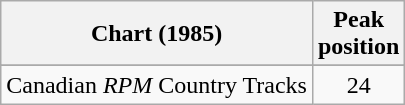<table class="wikitable sortable">
<tr>
<th align="left">Chart (1985)</th>
<th align="center">Peak<br>position</th>
</tr>
<tr>
</tr>
<tr>
<td align="left">Canadian <em>RPM</em> Country Tracks</td>
<td align="center">24</td>
</tr>
</table>
